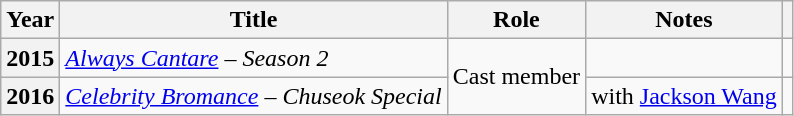<table class="wikitable plainrowheaders sortable">
<tr>
<th scope="col">Year</th>
<th scope="col">Title</th>
<th scope="col">Role</th>
<th scope="col">Notes</th>
<th scope="col" class="unsortable"></th>
</tr>
<tr>
<th scope="row">2015</th>
<td><em><a href='#'>Always Cantare</a></em> – <em>Season 2</em></td>
<td rowspan="2">Cast member</td>
<td></td>
<td style="text-align:center"></td>
</tr>
<tr>
<th scope="row">2016</th>
<td><em><a href='#'>Celebrity Bromance</a></em> – <em>Chuseok Special </em></td>
<td>with <a href='#'>Jackson Wang</a></td>
<td style="text-align:center"></td>
</tr>
</table>
